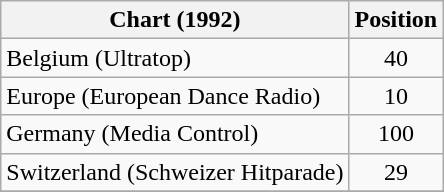<table class="wikitable sortable">
<tr>
<th>Chart (1992)</th>
<th>Position</th>
</tr>
<tr>
<td>Belgium (Ultratop)</td>
<td align="center">40</td>
</tr>
<tr>
<td>Europe (European Dance Radio)</td>
<td align="center">10</td>
</tr>
<tr>
<td>Germany (Media Control)</td>
<td align="center">100</td>
</tr>
<tr>
<td>Switzerland (Schweizer Hitparade)</td>
<td align="center">29</td>
</tr>
<tr>
</tr>
</table>
